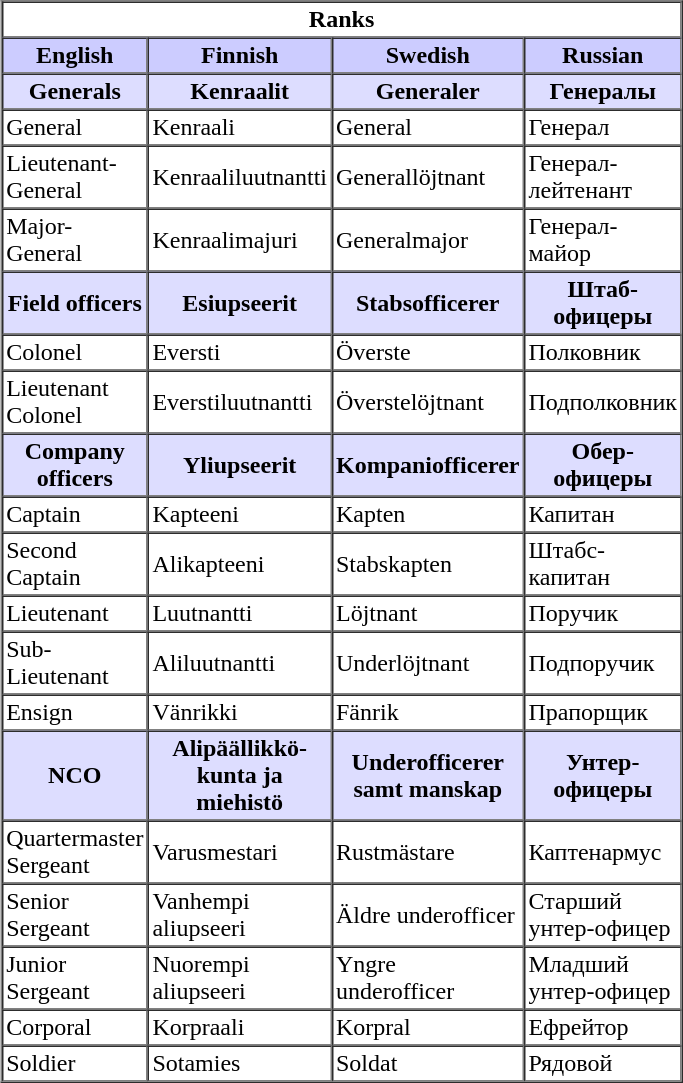<table border=1 width=300 cellpadding=2 cellspacing=0 bgcolor=#ffffff align=right>
<tr>
<th colspan=4>Ranks</th>
</tr>
<tr>
<th bgcolor=#ccccff>English</th>
<th bgcolor=#ccccff>Finnish</th>
<th bgcolor=#ccccff>Swedish</th>
<th bgcolor=#ccccff>Russian</th>
</tr>
<tr>
<th bgcolor=#ddddff>Generals</th>
<th bgcolor=#ddddff>Kenraalit</th>
<th bgcolor=#ddddff>Generaler</th>
<th bgcolor=#ddddff>Генералы</th>
</tr>
<tr>
<td>General</td>
<td>Kenraali</td>
<td>General</td>
<td>Генерал</td>
</tr>
<tr>
<td>Lieutenant-General</td>
<td>Kenraaliluutnantti</td>
<td>Generallöjtnant</td>
<td>Генерал-лейтенант</td>
</tr>
<tr>
<td>Major-General</td>
<td>Kenraalimajuri</td>
<td>Generalmajor</td>
<td>Генерал-майор</td>
</tr>
<tr>
<th bgcolor=#ddddff>Field officers</th>
<th bgcolor=#ddddff>Esiupseerit</th>
<th bgcolor=#ddddff>Stabsofficerer</th>
<th bgcolor=#ddddff>Штаб-офицеры</th>
</tr>
<tr>
<td>Colonel</td>
<td>Eversti</td>
<td>Överste</td>
<td>Полковник</td>
</tr>
<tr>
<td>Lieutenant Colonel</td>
<td>Everstiluutnantti</td>
<td>Överstelöjtnant</td>
<td>Подполковник</td>
</tr>
<tr>
<th bgcolor=#ddddff>Company officers</th>
<th bgcolor=#ddddff>Yliupseerit</th>
<th bgcolor=#ddddff>Kompaniofficerer</th>
<th bgcolor=#ddddff>Обер-офицеры</th>
</tr>
<tr>
<td>Captain</td>
<td>Kapteeni</td>
<td>Kapten</td>
<td>Капитан</td>
</tr>
<tr>
<td>Second Captain</td>
<td>Alikapteeni</td>
<td>Stabskapten</td>
<td>Штабс-капитан</td>
</tr>
<tr>
<td>Lieutenant</td>
<td>Luutnantti</td>
<td>Löjtnant</td>
<td>Поручик</td>
</tr>
<tr>
<td>Sub-Lieutenant</td>
<td>Aliluutnantti</td>
<td>Underlöjtnant</td>
<td>Подпоручик</td>
</tr>
<tr>
<td>Ensign</td>
<td>Vänrikki</td>
<td>Fänrik</td>
<td>Прапорщик</td>
</tr>
<tr>
<th bgcolor=#ddddff>NCO</th>
<th bgcolor=#ddddff>Alipäällikkö-kunta ja miehistö</th>
<th bgcolor=#ddddff>Underofficerer samt manskap</th>
<th bgcolor=#ddddff>Унтер-офицеры</th>
</tr>
<tr>
<td>Quartermaster Sergeant</td>
<td>Varusmestari</td>
<td>Rustmästare</td>
<td>Каптенармус</td>
</tr>
<tr>
<td>Senior Sergeant</td>
<td>Vanhempi aliupseeri</td>
<td>Äldre underofficer</td>
<td>Старший унтер-офицер</td>
</tr>
<tr>
<td>Junior Sergeant</td>
<td>Nuorempi aliupseeri</td>
<td>Yngre underofficer</td>
<td>Младший унтер-офицер</td>
</tr>
<tr>
<td>Corporal</td>
<td>Korpraali</td>
<td>Korpral</td>
<td>Ефрейтор</td>
</tr>
<tr>
<td>Soldier</td>
<td>Sotamies</td>
<td>Soldat</td>
<td>Рядовой</td>
</tr>
</table>
